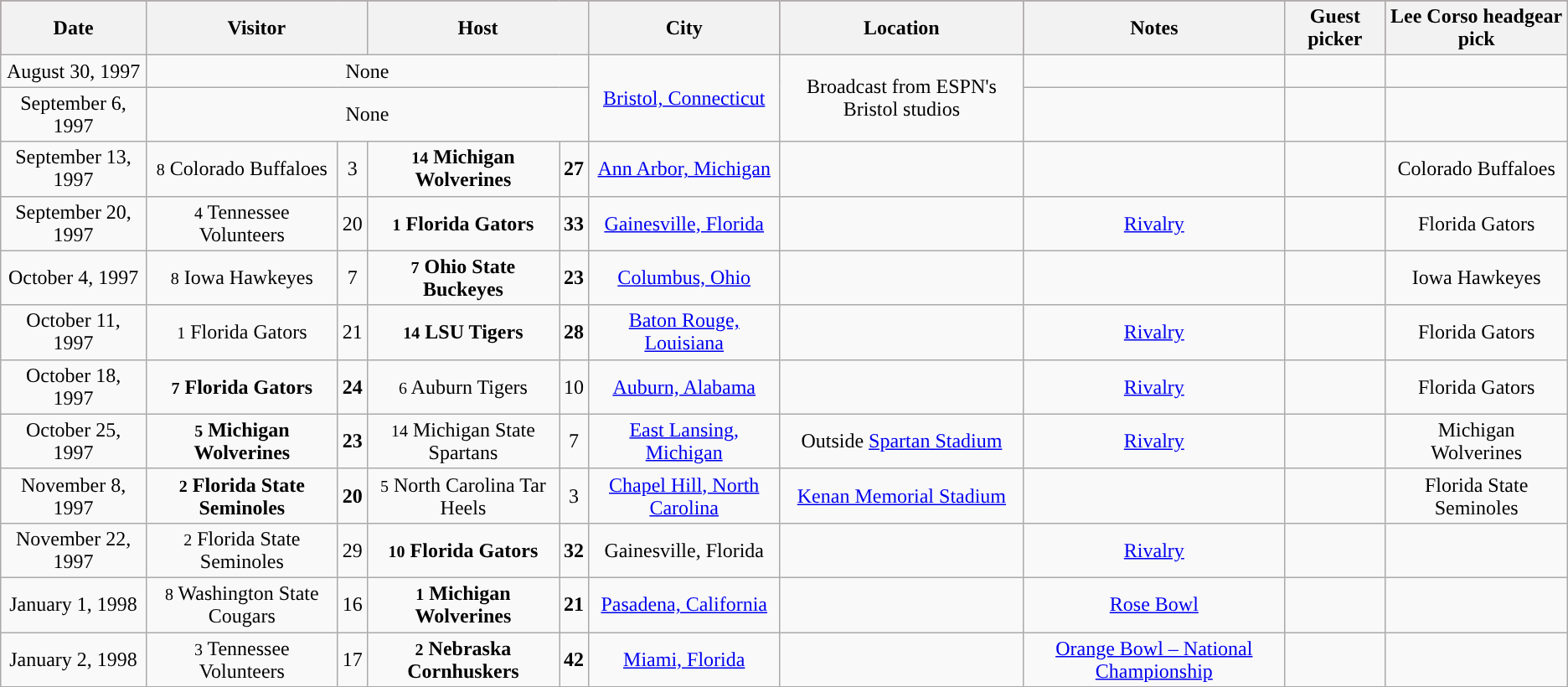<table class="wikitable" style="text-align:center">
<tr style="background:#A32638;"|>
<th>Date</th>
<th colspan=2>Visitor</th>
<th colspan=2>Host</th>
<th>City</th>
<th>Location</th>
<th>Notes</th>
<th>Guest picker</th>
<th>Lee Corso headgear pick</th>
</tr>
<tr>
<td>August 30, 1997</td>
<td colspan="4">None</td>
<td rowspan="2"><a href='#'>Bristol, Connecticut</a></td>
<td rowspan="2">Broadcast from ESPN's Bristol studios</td>
<td></td>
<td></td>
<td></td>
</tr>
<tr>
<td>September 6, 1997</td>
<td colspan="4">None</td>
<td></td>
<td></td>
<td></td>
</tr>
<tr>
<td>September 13, 1997</td>
<td><small>8</small> Colorado Buffaloes</td>
<td>3</td>
<td><strong><small>14</small> Michigan Wolverines</strong></td>
<td><strong>27</strong></td>
<td><a href='#'>Ann Arbor, Michigan</a></td>
<td></td>
<td></td>
<td></td>
<td>Colorado Buffaloes</td>
</tr>
<tr>
<td>September 20, 1997</td>
<td><small>4</small> Tennessee Volunteers</td>
<td>20</td>
<td><strong><small>1</small> Florida Gators</strong></td>
<td><strong>33</strong></td>
<td><a href='#'>Gainesville, Florida</a></td>
<td></td>
<td><a href='#'>Rivalry</a></td>
<td></td>
<td>Florida Gators</td>
</tr>
<tr>
<td>October 4, 1997</td>
<td><small>8</small> Iowa Hawkeyes</td>
<td>7</td>
<td><strong><small>7</small> Ohio State Buckeyes</strong></td>
<td><strong>23</strong></td>
<td><a href='#'>Columbus, Ohio</a></td>
<td></td>
<td></td>
<td></td>
<td>Iowa Hawkeyes</td>
</tr>
<tr>
<td>October 11, 1997</td>
<td><small>1</small> Florida Gators</td>
<td>21</td>
<td><strong><small>14</small> LSU Tigers</strong></td>
<td><strong>28</strong></td>
<td><a href='#'>Baton Rouge, Louisiana</a></td>
<td></td>
<td><a href='#'>Rivalry</a></td>
<td></td>
<td>Florida Gators</td>
</tr>
<tr>
<td>October 18, 1997</td>
<td><strong><small>7</small> Florida Gators</strong></td>
<td><strong>24</strong></td>
<td><small>6</small> Auburn Tigers</td>
<td>10</td>
<td><a href='#'>Auburn, Alabama</a></td>
<td></td>
<td><a href='#'>Rivalry</a></td>
<td></td>
<td>Florida Gators</td>
</tr>
<tr>
<td>October 25, 1997</td>
<td><strong><small>5</small> Michigan Wolverines</strong></td>
<td><strong>23</strong></td>
<td><small>14</small> Michigan State Spartans</td>
<td>7</td>
<td><a href='#'>East Lansing, Michigan</a></td>
<td>Outside <a href='#'>Spartan Stadium</a></td>
<td><a href='#'>Rivalry</a></td>
<td></td>
<td>Michigan Wolverines</td>
</tr>
<tr>
<td>November 8, 1997</td>
<td><strong><small>2</small> Florida State Seminoles</strong></td>
<td><strong>20</strong></td>
<td><small>5</small> North Carolina Tar Heels</td>
<td>3</td>
<td><a href='#'>Chapel Hill, North Carolina</a></td>
<td><a href='#'>Kenan Memorial Stadium</a></td>
<td></td>
<td></td>
<td>Florida State Seminoles</td>
</tr>
<tr>
<td>November 22, 1997</td>
<td><small>2</small> Florida State Seminoles</td>
<td>29</td>
<td><strong><small>10</small> Florida Gators</strong></td>
<td><strong>32</strong></td>
<td>Gainesville, Florida</td>
<td></td>
<td><a href='#'>Rivalry</a></td>
<td></td>
<td></td>
</tr>
<tr>
<td>January 1, 1998</td>
<td><small>8</small> Washington State Cougars</td>
<td>16</td>
<td><strong><small>1</small> Michigan Wolverines</strong></td>
<td><strong>21</strong></td>
<td><a href='#'>Pasadena, California</a></td>
<td></td>
<td><a href='#'>Rose Bowl</a></td>
<td></td>
<td></td>
</tr>
<tr>
<td>January 2, 1998</td>
<td><small>3</small> Tennessee Volunteers</td>
<td>17</td>
<td><strong><small>2</small> Nebraska Cornhuskers</strong></td>
<td><strong>42</strong></td>
<td><a href='#'>Miami, Florida</a></td>
<td></td>
<td><a href='#'>Orange Bowl – National Championship</a></td>
<td></td>
<td></td>
</tr>
</table>
